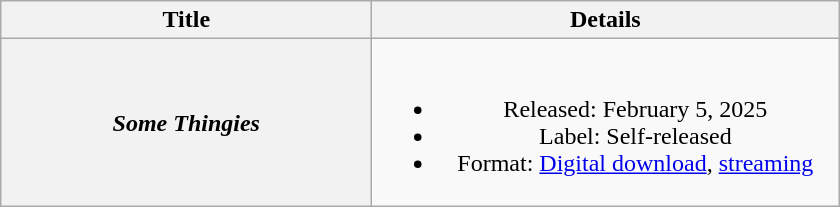<table class="wikitable plainrowheaders" style="text-align:center">
<tr>
<th scope="col" style="width:15em;">Title</th>
<th scope="col" style="width:19em;">Details</th>
</tr>
<tr>
<th scope="row"><em>Some Thingies</em></th>
<td><br><ul><li>Released: February 5, 2025</li><li>Label: Self-released</li><li>Format: <a href='#'>Digital download</a>, <a href='#'>streaming</a></li></ul></td>
</tr>
</table>
